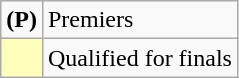<table class=wikitable>
<tr>
<td><strong>(P)</strong></td>
<td>Premiers</td>
</tr>
<tr>
<td bgcolor=FFFFBB></td>
<td>Qualified for finals</td>
</tr>
</table>
